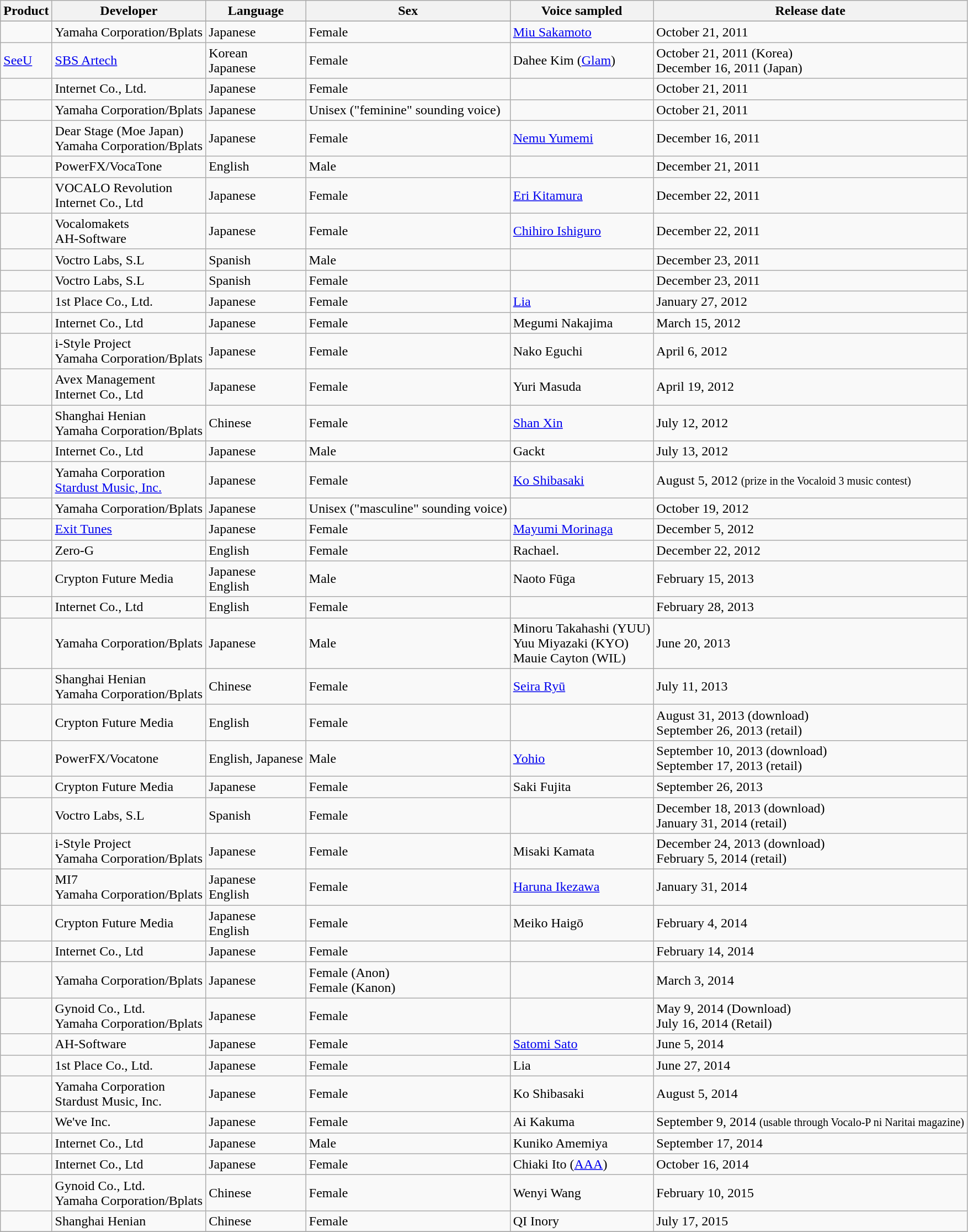<table class="wikitable sortable">
<tr>
<th>Product</th>
<th>Developer</th>
<th>Language</th>
<th>Sex</th>
<th>Voice sampled</th>
<th>Release date</th>
</tr>
<tr>
</tr>
<tr>
</tr>
<tr>
<td></td>
<td>Yamaha Corporation/Bplats</td>
<td>Japanese</td>
<td>Female</td>
<td><a href='#'>Miu Sakamoto</a></td>
<td>October 21, 2011</td>
</tr>
<tr>
<td><a href='#'>SeeU</a></td>
<td><a href='#'>SBS Artech</a></td>
<td>Korean<br>Japanese</td>
<td>Female</td>
<td>Dahee Kim (<a href='#'>Glam</a>)</td>
<td>October 21, 2011 (Korea)<br>December 16, 2011 (Japan)</td>
</tr>
<tr>
<td></td>
<td>Internet Co., Ltd.</td>
<td>Japanese</td>
<td>Female</td>
<td></td>
<td>October 21, 2011</td>
</tr>
<tr>
<td></td>
<td>Yamaha Corporation/Bplats</td>
<td>Japanese</td>
<td>Unisex ("feminine" sounding voice)</td>
<td></td>
<td>October 21, 2011</td>
</tr>
<tr>
<td></td>
<td>Dear Stage (Moe Japan)<br>Yamaha Corporation/Bplats</td>
<td>Japanese</td>
<td>Female</td>
<td><a href='#'>Nemu Yumemi</a></td>
<td>December 16, 2011</td>
</tr>
<tr>
<td></td>
<td>PowerFX/VocaTone</td>
<td>English</td>
<td>Male</td>
<td></td>
<td>December 21, 2011</td>
</tr>
<tr>
<td></td>
<td>VOCALO Revolution<br>Internet Co., Ltd</td>
<td>Japanese</td>
<td>Female</td>
<td><a href='#'>Eri Kitamura</a></td>
<td>December 22, 2011</td>
</tr>
<tr>
<td></td>
<td>Vocalomakets<br>AH-Software</td>
<td>Japanese</td>
<td>Female</td>
<td><a href='#'>Chihiro Ishiguro</a></td>
<td>December 22, 2011</td>
</tr>
<tr>
<td></td>
<td>Voctro Labs, S.L</td>
<td>Spanish</td>
<td>Male</td>
<td></td>
<td>December 23, 2011</td>
</tr>
<tr>
<td></td>
<td>Voctro Labs, S.L</td>
<td>Spanish</td>
<td>Female</td>
<td></td>
<td>December 23, 2011</td>
</tr>
<tr>
<td></td>
<td>1st Place Co., Ltd.</td>
<td>Japanese</td>
<td>Female</td>
<td><a href='#'>Lia</a></td>
<td>January 27, 2012</td>
</tr>
<tr>
<td></td>
<td>Internet Co., Ltd</td>
<td>Japanese</td>
<td>Female</td>
<td>Megumi Nakajima</td>
<td>March 15, 2012</td>
</tr>
<tr>
<td></td>
<td>i-Style Project<br>Yamaha Corporation/Bplats</td>
<td>Japanese</td>
<td>Female</td>
<td>Nako Eguchi</td>
<td>April 6, 2012</td>
</tr>
<tr>
<td></td>
<td>Avex Management<br>Internet Co., Ltd</td>
<td>Japanese</td>
<td>Female</td>
<td>Yuri Masuda</td>
<td>April 19, 2012</td>
</tr>
<tr>
<td></td>
<td>Shanghai Henian<br>Yamaha Corporation/Bplats</td>
<td>Chinese</td>
<td>Female</td>
<td><a href='#'>Shan Xin</a></td>
<td>July 12, 2012</td>
</tr>
<tr>
<td></td>
<td>Internet Co., Ltd</td>
<td>Japanese</td>
<td>Male</td>
<td>Gackt</td>
<td>July 13, 2012</td>
</tr>
<tr>
<td></td>
<td>Yamaha Corporation<br><a href='#'>Stardust Music, Inc.</a></td>
<td>Japanese</td>
<td>Female</td>
<td><a href='#'>Ko Shibasaki</a></td>
<td>August 5, 2012  <small>(prize in the Vocaloid 3 music contest)</small></td>
</tr>
<tr>
<td></td>
<td>Yamaha Corporation/Bplats</td>
<td>Japanese</td>
<td>Unisex ("masculine" sounding voice)</td>
<td></td>
<td>October 19, 2012</td>
</tr>
<tr>
<td></td>
<td><a href='#'>Exit Tunes</a></td>
<td>Japanese</td>
<td>Female</td>
<td><a href='#'>Mayumi Morinaga</a></td>
<td>December 5, 2012</td>
</tr>
<tr>
<td></td>
<td>Zero-G</td>
<td>English</td>
<td>Female</td>
<td>Rachael.</td>
<td>December 22, 2012</td>
</tr>
<tr>
<td></td>
<td>Crypton Future Media</td>
<td>Japanese<br>English</td>
<td>Male</td>
<td>Naoto Fūga</td>
<td>February 15, 2013</td>
</tr>
<tr>
<td></td>
<td>Internet Co., Ltd</td>
<td>English</td>
<td>Female</td>
<td></td>
<td>February 28, 2013</td>
</tr>
<tr>
<td></td>
<td>Yamaha Corporation/Bplats</td>
<td>Japanese</td>
<td>Male</td>
<td>Minoru Takahashi (YUU)<br>Yuu Miyazaki (KYO)<br> Mauie Cayton (WIL)</td>
<td>June 20, 2013</td>
</tr>
<tr>
<td></td>
<td>Shanghai Henian<br>Yamaha Corporation/Bplats</td>
<td>Chinese</td>
<td>Female</td>
<td><a href='#'>Seira Ryū</a></td>
<td>July 11, 2013</td>
</tr>
<tr>
<td></td>
<td>Crypton Future Media</td>
<td>English</td>
<td>Female</td>
<td></td>
<td>August 31, 2013 (download)<br>September 26, 2013 (retail)</td>
</tr>
<tr>
<td></td>
<td>PowerFX/Vocatone</td>
<td>English, Japanese</td>
<td>Male</td>
<td><a href='#'>Yohio</a></td>
<td>September 10, 2013 (download)<br>September 17, 2013 (retail)</td>
</tr>
<tr>
<td></td>
<td>Crypton Future Media</td>
<td>Japanese</td>
<td>Female</td>
<td>Saki Fujita</td>
<td>September 26, 2013</td>
</tr>
<tr>
<td></td>
<td>Voctro Labs, S.L</td>
<td>Spanish</td>
<td>Female</td>
<td></td>
<td>December 18, 2013 (download)<br>January 31, 2014 (retail)</td>
</tr>
<tr>
<td></td>
<td>i-Style Project<br>Yamaha Corporation/Bplats</td>
<td>Japanese</td>
<td>Female</td>
<td>Misaki Kamata</td>
<td>December 24, 2013 (download)<br>February 5, 2014 (retail)</td>
</tr>
<tr>
<td></td>
<td>MI7<br>Yamaha Corporation/Bplats</td>
<td>Japanese<br>English</td>
<td>Female</td>
<td><a href='#'>Haruna Ikezawa</a></td>
<td>January 31, 2014</td>
</tr>
<tr>
<td></td>
<td>Crypton Future Media</td>
<td>Japanese<br>English</td>
<td>Female</td>
<td>Meiko Haigō</td>
<td>February 4, 2014</td>
</tr>
<tr>
<td></td>
<td>Internet Co., Ltd</td>
<td>Japanese</td>
<td>Female</td>
<td></td>
<td>February 14, 2014</td>
</tr>
<tr>
<td></td>
<td>Yamaha Corporation/Bplats</td>
<td>Japanese</td>
<td>Female (Anon)<br> Female (Kanon)</td>
<td></td>
<td>March 3, 2014</td>
</tr>
<tr>
<td></td>
<td>Gynoid Co., Ltd.<br>Yamaha Corporation/Bplats</td>
<td>Japanese</td>
<td>Female</td>
<td></td>
<td>May 9, 2014 (Download)<br>July 16, 2014 (Retail)</td>
</tr>
<tr>
<td></td>
<td>AH-Software</td>
<td>Japanese</td>
<td>Female</td>
<td><a href='#'>Satomi Sato</a></td>
<td>June 5, 2014</td>
</tr>
<tr>
<td></td>
<td>1st Place Co., Ltd.</td>
<td>Japanese</td>
<td>Female</td>
<td>Lia</td>
<td>June 27, 2014</td>
</tr>
<tr>
<td></td>
<td>Yamaha Corporation<br>Stardust Music, Inc.</td>
<td>Japanese</td>
<td>Female</td>
<td>Ko Shibasaki</td>
<td>August 5, 2014</td>
</tr>
<tr>
<td></td>
<td>We've Inc.</td>
<td>Japanese</td>
<td>Female</td>
<td>Ai Kakuma</td>
<td>September 9, 2014 <small>(usable through Vocalo-P ni Naritai magazine)</small></td>
</tr>
<tr>
<td></td>
<td>Internet Co., Ltd</td>
<td>Japanese</td>
<td>Male</td>
<td>Kuniko Amemiya</td>
<td>September 17, 2014</td>
</tr>
<tr>
<td></td>
<td>Internet Co., Ltd</td>
<td>Japanese</td>
<td>Female</td>
<td>Chiaki Ito (<a href='#'>AAA</a>)</td>
<td>October 16, 2014</td>
</tr>
<tr>
<td></td>
<td>Gynoid Co., Ltd.<br>Yamaha Corporation/Bplats</td>
<td>Chinese</td>
<td>Female</td>
<td>Wenyi Wang</td>
<td>February 10, 2015</td>
</tr>
<tr>
<td></td>
<td>Shanghai Henian</td>
<td>Chinese</td>
<td>Female</td>
<td>QI Inory</td>
<td>July 17, 2015</td>
</tr>
<tr>
</tr>
</table>
